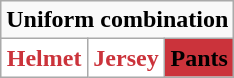<table class="wikitable"  style="display: inline-table;">
<tr>
<td align="center" Colspan="3"><strong>Uniform combination</strong></td>
</tr>
<tr align="center">
<td style="background:white; color:#cb333b"><strong>Helmet</strong></td>
<td style="background:white; color:#cb333b"><strong>Jersey</strong></td>
<td style="background:#cb333b; color:#000000"><strong>Pants</strong></td>
</tr>
</table>
